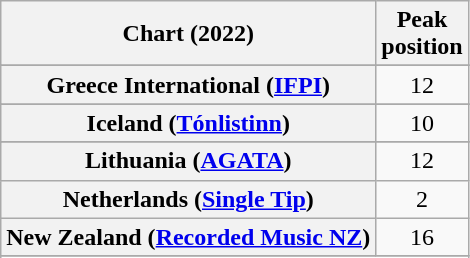<table class="wikitable sortable plainrowheaders" style="text-align:center">
<tr>
<th scope="col">Chart (2022)</th>
<th scope="col">Peak<br>position</th>
</tr>
<tr>
</tr>
<tr>
</tr>
<tr>
</tr>
<tr>
</tr>
<tr>
<th scope="row">Greece International (<a href='#'>IFPI</a>)</th>
<td>12</td>
</tr>
<tr>
</tr>
<tr>
<th scope="row">Iceland (<a href='#'>Tónlistinn</a>)</th>
<td>10</td>
</tr>
<tr>
</tr>
<tr>
<th scope="row">Lithuania (<a href='#'>AGATA</a>)</th>
<td>12</td>
</tr>
<tr>
<th scope="row">Netherlands (<a href='#'>Single Tip</a>)</th>
<td>2</td>
</tr>
<tr>
<th scope="row">New Zealand (<a href='#'>Recorded Music NZ</a>)</th>
<td>16</td>
</tr>
<tr>
</tr>
<tr>
</tr>
<tr>
</tr>
<tr>
</tr>
<tr>
</tr>
<tr>
</tr>
<tr>
</tr>
<tr>
</tr>
<tr>
</tr>
</table>
